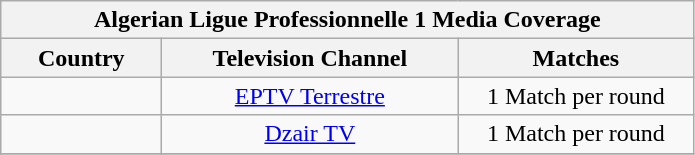<table class="wikitable" align="center">
<tr>
<th colspan=3>Algerian Ligue Professionnelle 1 Media Coverage</th>
</tr>
<tr>
<th style="width:100px;">Country</th>
<th style="width:190px;">Television Channel</th>
<th style="width:150px;">Matches</th>
</tr>
<tr>
<td align=Center></td>
<td align=Center><a href='#'>EPTV Terrestre</a></td>
<td align=Center>1 Match per round</td>
</tr>
<tr>
<td align=Center></td>
<td align=Center><a href='#'>Dzair TV</a></td>
<td align=Center>1 Match per round</td>
</tr>
<tr>
</tr>
</table>
